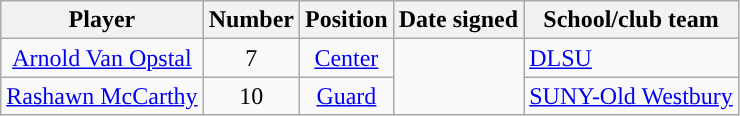<table class="wikitable sortable sortable">
<tr>
<th>Player</th>
<th>Number</th>
<th>Position</th>
<th>Date signed</th>
<th>School/club team</th>
</tr>
<tr>
<td align=center><a href='#'>Arnold Van Opstal</a></td>
<td align=center>7</td>
<td align=center><a href='#'>Center</a></td>
<td align=center rowspan=2></td>
<td><a href='#'>DLSU</a></td>
</tr>
<tr>
<td align=center><a href='#'>Rashawn McCarthy</a></td>
<td align=center>10</td>
<td align=center><a href='#'>Guard</a></td>
<td><a href='#'>SUNY-Old Westbury</a></td>
</tr>
</table>
